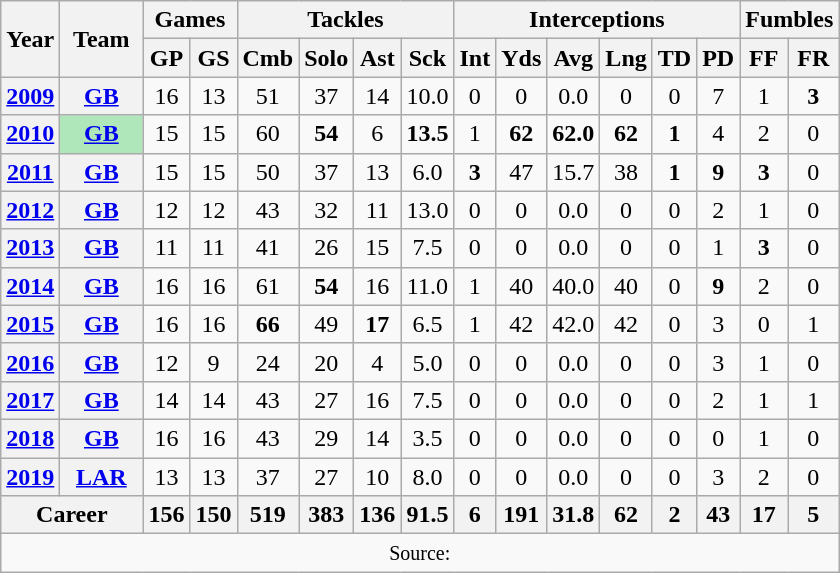<table class=wikitable style="text-align:center;">
<tr>
<th rowspan="2">Year</th>
<th rowspan="2">Team</th>
<th colspan="2">Games</th>
<th colspan="4">Tackles</th>
<th colspan="6">Interceptions</th>
<th colspan="2">Fumbles</th>
</tr>
<tr>
<th>GP</th>
<th>GS</th>
<th>Cmb</th>
<th>Solo</th>
<th>Ast</th>
<th>Sck</th>
<th>Int</th>
<th>Yds</th>
<th>Avg</th>
<th>Lng</th>
<th>TD</th>
<th>PD</th>
<th>FF</th>
<th>FR</th>
</tr>
<tr>
<th><a href='#'>2009</a></th>
<th><a href='#'>GB</a></th>
<td>16</td>
<td>13</td>
<td>51</td>
<td>37</td>
<td>14</td>
<td>10.0</td>
<td>0</td>
<td>0</td>
<td>0.0</td>
<td>0</td>
<td>0</td>
<td>7</td>
<td>1</td>
<td><strong>3</strong></td>
</tr>
<tr>
<th><a href='#'>2010</a></th>
<th style="background:#afe6ba; width:3em;"><a href='#'>GB</a></th>
<td>15</td>
<td>15</td>
<td>60</td>
<td><strong>54</strong></td>
<td>6</td>
<td><strong>13.5</strong></td>
<td>1</td>
<td><strong>62</strong></td>
<td><strong>62.0</strong></td>
<td><strong>62</strong></td>
<td><strong>1</strong></td>
<td>4</td>
<td>2</td>
<td>0</td>
</tr>
<tr>
<th><a href='#'>2011</a></th>
<th><a href='#'>GB</a></th>
<td>15</td>
<td>15</td>
<td>50</td>
<td>37</td>
<td>13</td>
<td>6.0</td>
<td><strong>3</strong></td>
<td>47</td>
<td>15.7</td>
<td>38</td>
<td><strong>1</strong></td>
<td><strong>9</strong></td>
<td><strong>3</strong></td>
<td>0</td>
</tr>
<tr>
<th><a href='#'>2012</a></th>
<th><a href='#'>GB</a></th>
<td>12</td>
<td>12</td>
<td>43</td>
<td>32</td>
<td>11</td>
<td>13.0</td>
<td>0</td>
<td>0</td>
<td>0.0</td>
<td>0</td>
<td>0</td>
<td>2</td>
<td>1</td>
<td>0</td>
</tr>
<tr>
<th><a href='#'>2013</a></th>
<th><a href='#'>GB</a></th>
<td>11</td>
<td>11</td>
<td>41</td>
<td>26</td>
<td>15</td>
<td>7.5</td>
<td>0</td>
<td>0</td>
<td>0.0</td>
<td>0</td>
<td>0</td>
<td>1</td>
<td><strong>3</strong></td>
<td>0</td>
</tr>
<tr>
<th><a href='#'>2014</a></th>
<th><a href='#'>GB</a></th>
<td>16</td>
<td>16</td>
<td>61</td>
<td><strong>54</strong></td>
<td>16</td>
<td>11.0</td>
<td>1</td>
<td>40</td>
<td>40.0</td>
<td>40</td>
<td>0</td>
<td><strong>9</strong></td>
<td>2</td>
<td>0</td>
</tr>
<tr>
<th><a href='#'>2015</a></th>
<th><a href='#'>GB</a></th>
<td>16</td>
<td>16</td>
<td><strong>66</strong></td>
<td>49</td>
<td><strong>17</strong></td>
<td>6.5</td>
<td>1</td>
<td>42</td>
<td>42.0</td>
<td>42</td>
<td>0</td>
<td>3</td>
<td>0</td>
<td>1</td>
</tr>
<tr>
<th><a href='#'>2016</a></th>
<th><a href='#'>GB</a></th>
<td>12</td>
<td>9</td>
<td>24</td>
<td>20</td>
<td>4</td>
<td>5.0</td>
<td>0</td>
<td>0</td>
<td>0.0</td>
<td>0</td>
<td>0</td>
<td>3</td>
<td>1</td>
<td>0</td>
</tr>
<tr>
<th><a href='#'>2017</a></th>
<th><a href='#'>GB</a></th>
<td>14</td>
<td>14</td>
<td>43</td>
<td>27</td>
<td>16</td>
<td>7.5</td>
<td>0</td>
<td>0</td>
<td>0.0</td>
<td>0</td>
<td>0</td>
<td>2</td>
<td>1</td>
<td>1</td>
</tr>
<tr>
<th><a href='#'>2018</a></th>
<th><a href='#'>GB</a></th>
<td>16</td>
<td>16</td>
<td>43</td>
<td>29</td>
<td>14</td>
<td>3.5</td>
<td>0</td>
<td>0</td>
<td>0.0</td>
<td>0</td>
<td>0</td>
<td>0</td>
<td>1</td>
<td>0</td>
</tr>
<tr>
<th><a href='#'>2019</a></th>
<th><a href='#'>LAR</a></th>
<td>13</td>
<td>13</td>
<td>37</td>
<td>27</td>
<td>10</td>
<td>8.0</td>
<td>0</td>
<td>0</td>
<td>0.0</td>
<td>0</td>
<td>0</td>
<td>3</td>
<td>2</td>
<td>0</td>
</tr>
<tr>
<th colspan="2">Career</th>
<th>156</th>
<th>150</th>
<th>519</th>
<th>383</th>
<th>136</th>
<th>91.5</th>
<th>6</th>
<th>191</th>
<th>31.8</th>
<th>62</th>
<th>2</th>
<th>43</th>
<th>17</th>
<th>5</th>
</tr>
<tr>
<td colspan="16"><small>Source: </small></td>
</tr>
</table>
